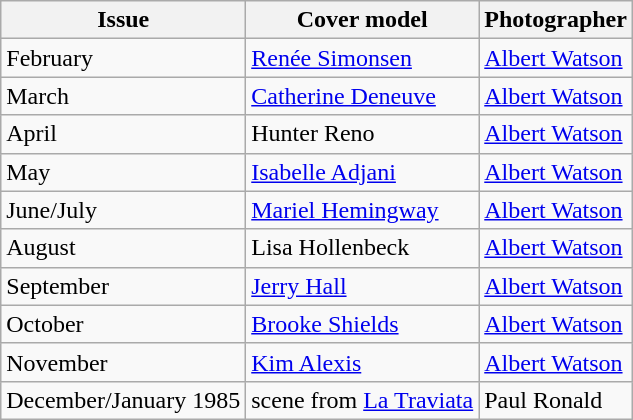<table class="sortable wikitable">
<tr>
<th>Issue</th>
<th>Cover model</th>
<th>Photographer</th>
</tr>
<tr>
<td>February</td>
<td><a href='#'>Renée Simonsen</a></td>
<td><a href='#'>Albert Watson</a></td>
</tr>
<tr>
<td>March</td>
<td><a href='#'>Catherine Deneuve</a></td>
<td><a href='#'>Albert Watson</a></td>
</tr>
<tr>
<td>April</td>
<td>Hunter Reno</td>
<td><a href='#'>Albert Watson</a></td>
</tr>
<tr>
<td>May</td>
<td><a href='#'>Isabelle Adjani</a></td>
<td><a href='#'>Albert Watson</a></td>
</tr>
<tr>
<td>June/July</td>
<td><a href='#'>Mariel Hemingway</a></td>
<td><a href='#'>Albert Watson</a></td>
</tr>
<tr>
<td>August</td>
<td>Lisa Hollenbeck</td>
<td><a href='#'>Albert Watson</a></td>
</tr>
<tr>
<td>September</td>
<td><a href='#'>Jerry Hall</a></td>
<td><a href='#'>Albert Watson</a></td>
</tr>
<tr>
<td>October</td>
<td><a href='#'>Brooke Shields</a></td>
<td><a href='#'>Albert Watson</a></td>
</tr>
<tr>
<td>November</td>
<td><a href='#'>Kim Alexis</a></td>
<td><a href='#'>Albert Watson</a></td>
</tr>
<tr>
<td>December/January 1985</td>
<td>scene from <a href='#'>La Traviata</a></td>
<td>Paul Ronald</td>
</tr>
</table>
